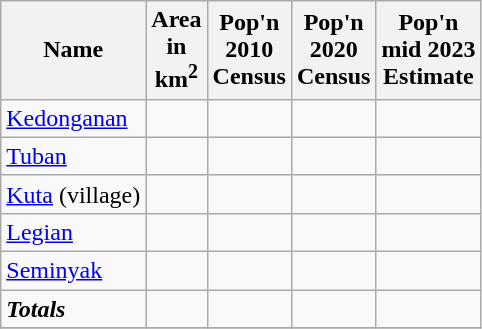<table class="wikitable sortable" style="margin-bottom: 0;">
<tr>
<th>Name</th>
<th>Area <br> in <br> km<sup>2</sup></th>
<th>Pop'n <br> 2010 <br> Census</th>
<th>Pop'n <br> 2020 <br> Census</th>
<th>Pop'n <br> mid 2023 <br> Estimate</th>
</tr>
<tr>
<td><a href='#'>Kedonganan</a></td>
<td align="right"></td>
<td align="right"></td>
<td align="right"></td>
<td align="right"></td>
</tr>
<tr>
<td><a href='#'>Tuban</a></td>
<td align="right"></td>
<td align="right"></td>
<td align="right"></td>
<td align="right"></td>
</tr>
<tr>
<td><a href='#'>Kuta</a> (village)</td>
<td align="right"></td>
<td align="right"></td>
<td align="right"></td>
<td align="right"></td>
</tr>
<tr>
<td><a href='#'>Legian</a></td>
<td align="right"></td>
<td align="right"></td>
<td align="right"></td>
<td align="right"></td>
</tr>
<tr>
<td><a href='#'>Seminyak</a></td>
<td align="right"></td>
<td align="right"></td>
<td align="right"></td>
<td align="right"></td>
</tr>
<tr>
<td><strong><em>Totals</em></strong></td>
<td align="right"><em></em></td>
<td align="right"><em></em></td>
<td align="right"><em></em></td>
<td align="right"><em></em></td>
</tr>
<tr>
</tr>
</table>
